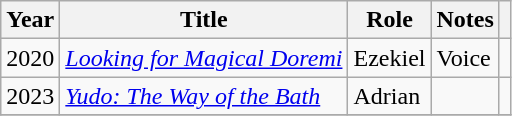<table class="wikitable sortable">
<tr>
<th>Year</th>
<th>Title</th>
<th>Role</th>
<th>Notes</th>
<th class="unsortable"></th>
</tr>
<tr>
<td>2020</td>
<td><em><a href='#'>Looking for Magical Doremi</a></em></td>
<td>Ezekiel</td>
<td>Voice</td>
<td></td>
</tr>
<tr>
<td>2023</td>
<td><em><a href='#'>Yudo: The Way of the Bath</a></em></td>
<td>Adrian</td>
<td></td>
<td></td>
</tr>
<tr>
</tr>
</table>
